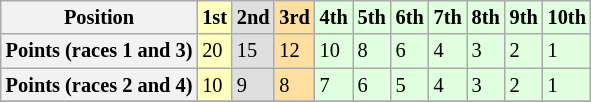<table class="wikitable sortable" style="font-size:85%">
<tr>
<th>Position</th>
<td style="background-color:#ffffbf"><strong>1st</strong></td>
<td style="background-color:#dfdfdf"><strong>2nd</strong></td>
<td style="background-color:#ffdf9f"><strong>3rd</strong></td>
<td style="background-color:#dfffdf"><strong>4th</strong></td>
<td style="background-color:#dfffdf"><strong>5th</strong></td>
<td style="background-color:#dfffdf"><strong>6th</strong></td>
<td style="background-color:#dfffdf"><strong>7th</strong></td>
<td style="background-color:#dfffdf"><strong>8th</strong></td>
<td style="background-color:#dfffdf"><strong>9th</strong></td>
<td style="background-color:#dfffdf"><strong>10th</strong></td>
</tr>
<tr>
<th>Points (races 1 and 3)</th>
<td style="background-color:#ffffbf">20</td>
<td style="background-color:#dfdfdf">15</td>
<td style="background-color:#ffdf9f">12</td>
<td style="background-color:#dfffdf">10</td>
<td style="background-color:#dfffdf">8</td>
<td style="background-color:#dfffdf">6</td>
<td style="background-color:#dfffdf">4</td>
<td style="background-color:#dfffdf">3</td>
<td style="background-color:#dfffdf">2</td>
<td style="background-color:#dfffdf">1</td>
</tr>
<tr>
<th>Points (races 2 and 4)</th>
<td style="background-color:#ffffbf">10</td>
<td style="background-color:#dfdfdf">9</td>
<td style="background-color:#ffdf9f">8</td>
<td style="background-color:#dfffdf">7</td>
<td style="background-color:#dfffdf">6</td>
<td style="background-color:#dfffdf">5</td>
<td style="background-color:#dfffdf">4</td>
<td style="background-color:#dfffdf">3</td>
<td style="background-color:#dfffdf">2</td>
<td style="background-color:#dfffdf">1</td>
</tr>
<tr>
</tr>
</table>
